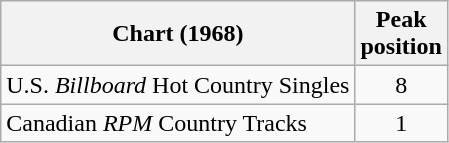<table class="wikitable sortable">
<tr>
<th align="left">Chart (1968)</th>
<th align="center">Peak<br>position</th>
</tr>
<tr>
<td align="left">U.S. <em>Billboard</em> Hot Country Singles</td>
<td align="center">8</td>
</tr>
<tr>
<td align="left">Canadian <em>RPM</em> Country Tracks</td>
<td align="center">1</td>
</tr>
</table>
